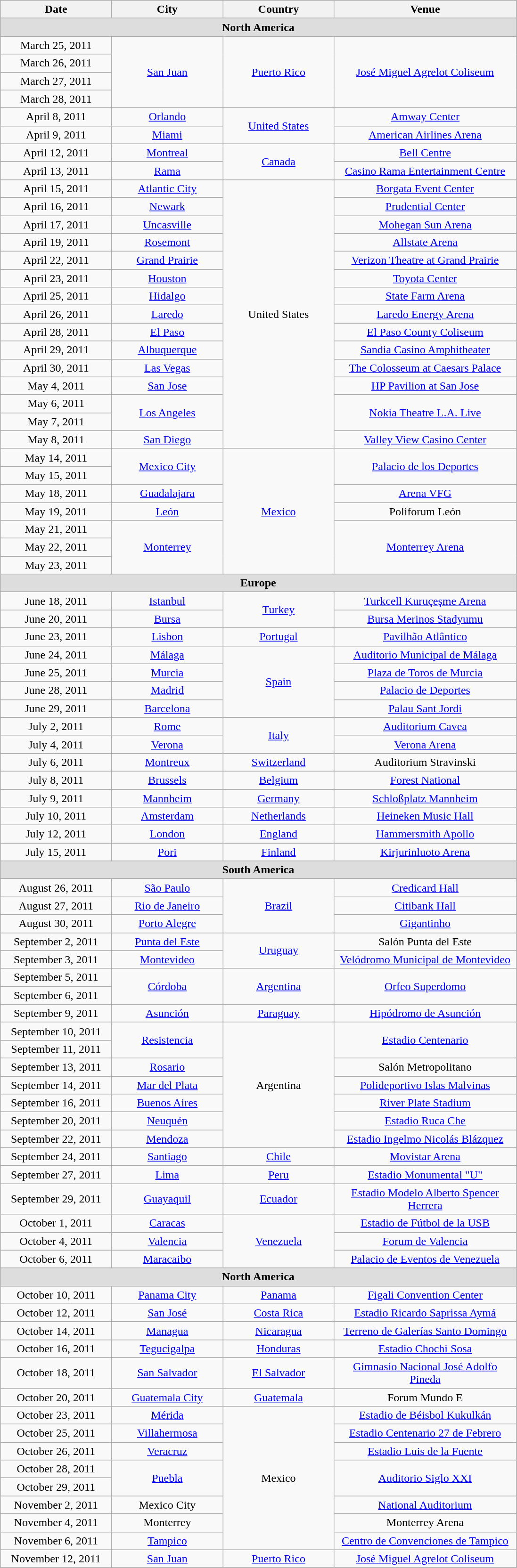<table class="wikitable" style="text-align:center;">
<tr>
<th width="150">Date</th>
<th width="150">City</th>
<th width="150">Country</th>
<th width="250">Venue</th>
</tr>
<tr bgcolor="#DDDDDD">
<td colspan=4><strong>North America</strong></td>
</tr>
<tr>
<td>March 25, 2011</td>
<td rowspan="4"><a href='#'>San Juan</a></td>
<td rowspan="4"><a href='#'>Puerto Rico</a></td>
<td rowspan="4"><a href='#'>José Miguel Agrelot Coliseum</a></td>
</tr>
<tr>
<td>March 26, 2011</td>
</tr>
<tr>
<td>March 27, 2011</td>
</tr>
<tr>
<td>March 28, 2011</td>
</tr>
<tr>
<td>April 8, 2011</td>
<td><a href='#'>Orlando</a></td>
<td rowspan="2"><a href='#'>United States</a></td>
<td><a href='#'>Amway Center</a></td>
</tr>
<tr>
<td>April 9, 2011</td>
<td><a href='#'>Miami</a></td>
<td><a href='#'>American Airlines Arena</a></td>
</tr>
<tr>
<td>April 12, 2011</td>
<td><a href='#'>Montreal</a></td>
<td rowspan="2"><a href='#'>Canada</a></td>
<td><a href='#'>Bell Centre</a></td>
</tr>
<tr>
<td>April 13, 2011</td>
<td><a href='#'>Rama</a></td>
<td><a href='#'>Casino Rama Entertainment Centre</a></td>
</tr>
<tr>
<td>April 15, 2011</td>
<td><a href='#'>Atlantic City</a></td>
<td rowspan="15">United States</td>
<td><a href='#'>Borgata Event Center</a></td>
</tr>
<tr>
<td>April 16, 2011</td>
<td><a href='#'>Newark</a></td>
<td><a href='#'>Prudential Center</a></td>
</tr>
<tr>
<td>April 17, 2011</td>
<td><a href='#'>Uncasville</a></td>
<td><a href='#'>Mohegan Sun Arena</a></td>
</tr>
<tr>
<td>April 19, 2011</td>
<td><a href='#'>Rosemont</a></td>
<td><a href='#'>Allstate Arena</a></td>
</tr>
<tr>
<td>April 22, 2011</td>
<td><a href='#'>Grand Prairie</a></td>
<td><a href='#'>Verizon Theatre at Grand Prairie</a></td>
</tr>
<tr>
<td>April 23, 2011</td>
<td><a href='#'>Houston</a></td>
<td><a href='#'>Toyota Center</a></td>
</tr>
<tr>
<td>April 25, 2011</td>
<td><a href='#'>Hidalgo</a></td>
<td><a href='#'>State Farm Arena</a></td>
</tr>
<tr>
<td>April 26, 2011</td>
<td><a href='#'>Laredo</a></td>
<td><a href='#'>Laredo Energy Arena</a></td>
</tr>
<tr>
<td>April 28, 2011</td>
<td><a href='#'>El Paso</a></td>
<td><a href='#'>El Paso County Coliseum</a></td>
</tr>
<tr>
<td>April 29, 2011</td>
<td><a href='#'>Albuquerque</a></td>
<td><a href='#'>Sandia Casino Amphitheater</a></td>
</tr>
<tr>
<td>April 30, 2011</td>
<td><a href='#'>Las Vegas</a></td>
<td><a href='#'>The Colosseum at Caesars Palace</a></td>
</tr>
<tr>
<td>May 4, 2011</td>
<td><a href='#'>San Jose</a></td>
<td><a href='#'>HP Pavilion at San Jose</a></td>
</tr>
<tr>
<td>May 6, 2011</td>
<td rowspan="2"><a href='#'>Los Angeles</a></td>
<td rowspan="2"><a href='#'>Nokia Theatre L.A. Live</a></td>
</tr>
<tr>
<td>May 7, 2011</td>
</tr>
<tr>
<td>May 8, 2011</td>
<td><a href='#'>San Diego</a></td>
<td><a href='#'>Valley View Casino Center</a></td>
</tr>
<tr>
<td>May 14, 2011</td>
<td rowspan="2"><a href='#'>Mexico City</a></td>
<td rowspan="7"><a href='#'>Mexico</a></td>
<td rowspan="2"><a href='#'>Palacio de los Deportes</a></td>
</tr>
<tr>
<td>May 15, 2011</td>
</tr>
<tr>
<td>May 18, 2011</td>
<td><a href='#'>Guadalajara</a></td>
<td><a href='#'>Arena VFG</a></td>
</tr>
<tr>
<td>May 19, 2011</td>
<td><a href='#'>León</a></td>
<td>Poliforum León</td>
</tr>
<tr>
<td>May 21, 2011</td>
<td rowspan="3"><a href='#'>Monterrey</a></td>
<td rowspan="3"><a href='#'>Monterrey Arena</a></td>
</tr>
<tr>
<td>May 22, 2011</td>
</tr>
<tr>
<td>May 23, 2011</td>
</tr>
<tr bgcolor="#DDDDDD">
<td colspan=4><strong>Europe</strong></td>
</tr>
<tr>
<td>June 18, 2011</td>
<td><a href='#'>Istanbul</a></td>
<td rowspan="2"><a href='#'>Turkey</a></td>
<td><a href='#'>Turkcell Kuruçeşme Arena</a></td>
</tr>
<tr>
<td>June 20, 2011</td>
<td><a href='#'>Bursa</a></td>
<td><a href='#'>Bursa Merinos Stadyumu</a></td>
</tr>
<tr>
<td>June 23, 2011</td>
<td><a href='#'>Lisbon</a></td>
<td><a href='#'>Portugal</a></td>
<td><a href='#'>Pavilhão Atlântico</a></td>
</tr>
<tr>
<td>June 24, 2011</td>
<td><a href='#'>Málaga</a></td>
<td rowspan="4"><a href='#'>Spain</a></td>
<td><a href='#'>Auditorio Municipal de Málaga</a></td>
</tr>
<tr>
<td>June 25, 2011</td>
<td><a href='#'>Murcia</a></td>
<td><a href='#'>Plaza de Toros de Murcia</a></td>
</tr>
<tr>
<td>June 28, 2011</td>
<td><a href='#'>Madrid</a></td>
<td><a href='#'>Palacio de Deportes</a></td>
</tr>
<tr>
<td>June 29, 2011</td>
<td><a href='#'>Barcelona</a></td>
<td><a href='#'>Palau Sant Jordi</a></td>
</tr>
<tr>
<td>July 2, 2011</td>
<td><a href='#'>Rome</a></td>
<td rowspan="2"><a href='#'>Italy</a></td>
<td><a href='#'>Auditorium Cavea</a></td>
</tr>
<tr>
<td>July 4, 2011</td>
<td><a href='#'>Verona</a></td>
<td><a href='#'>Verona Arena</a></td>
</tr>
<tr>
<td>July 6, 2011</td>
<td><a href='#'>Montreux</a></td>
<td><a href='#'>Switzerland</a></td>
<td>Auditorium Stravinski</td>
</tr>
<tr>
<td>July 8, 2011</td>
<td><a href='#'>Brussels</a></td>
<td><a href='#'>Belgium</a></td>
<td><a href='#'>Forest National</a></td>
</tr>
<tr>
<td>July 9, 2011</td>
<td><a href='#'>Mannheim</a></td>
<td><a href='#'>Germany</a></td>
<td><a href='#'>Schloßplatz Mannheim</a></td>
</tr>
<tr>
<td>July 10, 2011</td>
<td><a href='#'>Amsterdam</a></td>
<td><a href='#'>Netherlands</a></td>
<td><a href='#'>Heineken Music Hall</a></td>
</tr>
<tr>
<td>July 12, 2011</td>
<td><a href='#'>London</a></td>
<td><a href='#'>England</a></td>
<td><a href='#'>Hammersmith Apollo</a></td>
</tr>
<tr>
<td>July 15, 2011</td>
<td><a href='#'>Pori</a></td>
<td><a href='#'>Finland</a></td>
<td><a href='#'>Kirjurinluoto Arena</a></td>
</tr>
<tr bgcolor="#DDDDDD">
<td colspan=4><strong>South America</strong></td>
</tr>
<tr>
<td>August 26, 2011</td>
<td><a href='#'>São Paulo</a></td>
<td rowspan="3"><a href='#'>Brazil</a></td>
<td><a href='#'>Credicard Hall</a></td>
</tr>
<tr>
<td>August 27, 2011</td>
<td><a href='#'>Rio de Janeiro</a></td>
<td><a href='#'>Citibank Hall</a></td>
</tr>
<tr>
<td>August 30, 2011</td>
<td><a href='#'>Porto Alegre</a></td>
<td><a href='#'>Gigantinho</a></td>
</tr>
<tr>
<td>September 2, 2011</td>
<td><a href='#'>Punta del Este</a></td>
<td rowspan="2"><a href='#'>Uruguay</a></td>
<td>Salón Punta del Este</td>
</tr>
<tr>
<td>September 3, 2011</td>
<td><a href='#'>Montevideo</a></td>
<td><a href='#'>Velódromo Municipal de Montevideo</a></td>
</tr>
<tr>
<td>September 5, 2011</td>
<td rowspan="2"><a href='#'>Córdoba</a></td>
<td rowspan="2"><a href='#'>Argentina</a></td>
<td rowspan="2"><a href='#'>Orfeo Superdomo</a></td>
</tr>
<tr>
<td>September 6, 2011</td>
</tr>
<tr>
<td>September 9, 2011</td>
<td><a href='#'>Asunción</a></td>
<td><a href='#'>Paraguay</a></td>
<td><a href='#'>Hipódromo de Asunción</a></td>
</tr>
<tr>
<td>September 10, 2011</td>
<td rowspan="2"><a href='#'>Resistencia</a></td>
<td rowspan="7">Argentina</td>
<td rowspan="2"><a href='#'>Estadio Centenario</a></td>
</tr>
<tr>
<td>September 11, 2011</td>
</tr>
<tr>
<td>September 13, 2011</td>
<td><a href='#'>Rosario</a></td>
<td>Salón Metropolitano</td>
</tr>
<tr>
<td>September 14, 2011</td>
<td><a href='#'>Mar del Plata</a></td>
<td><a href='#'>Polideportivo Islas Malvinas</a></td>
</tr>
<tr>
<td>September 16, 2011</td>
<td><a href='#'>Buenos Aires</a></td>
<td><a href='#'>River Plate Stadium</a></td>
</tr>
<tr>
<td>September 20, 2011</td>
<td><a href='#'>Neuquén</a></td>
<td><a href='#'>Estadio Ruca Che</a></td>
</tr>
<tr>
<td>September 22, 2011</td>
<td><a href='#'>Mendoza</a></td>
<td><a href='#'>Estadio Ingelmo Nicolás Blázquez</a></td>
</tr>
<tr>
<td>September 24, 2011</td>
<td><a href='#'>Santiago</a></td>
<td><a href='#'>Chile</a></td>
<td><a href='#'>Movistar Arena</a></td>
</tr>
<tr>
<td>September 27, 2011</td>
<td><a href='#'>Lima</a></td>
<td><a href='#'>Peru</a></td>
<td><a href='#'>Estadio Monumental "U"</a></td>
</tr>
<tr>
<td>September 29, 2011</td>
<td><a href='#'>Guayaquil</a></td>
<td><a href='#'>Ecuador</a></td>
<td><a href='#'>Estadio Modelo Alberto Spencer Herrera</a></td>
</tr>
<tr>
<td>October 1, 2011</td>
<td><a href='#'>Caracas</a></td>
<td rowspan="3"><a href='#'>Venezuela</a></td>
<td><a href='#'>Estadio de Fútbol de la USB</a></td>
</tr>
<tr>
<td>October 4, 2011</td>
<td><a href='#'>Valencia</a></td>
<td><a href='#'>Forum de Valencia</a></td>
</tr>
<tr>
<td>October 6, 2011</td>
<td><a href='#'>Maracaibo</a></td>
<td><a href='#'>Palacio de Eventos de Venezuela</a></td>
</tr>
<tr bgcolor="#DDDDDD">
<td colspan=4><strong>North America</strong></td>
</tr>
<tr>
<td>October 10, 2011</td>
<td><a href='#'>Panama City</a></td>
<td><a href='#'>Panama</a></td>
<td><a href='#'>Figali Convention Center</a></td>
</tr>
<tr>
<td>October 12, 2011</td>
<td><a href='#'>San José</a></td>
<td><a href='#'>Costa Rica</a></td>
<td><a href='#'>Estadio Ricardo Saprissa Aymá</a></td>
</tr>
<tr>
<td>October 14, 2011</td>
<td><a href='#'>Managua</a></td>
<td><a href='#'>Nicaragua</a></td>
<td><a href='#'>Terreno de Galerías Santo Domingo</a></td>
</tr>
<tr>
<td>October 16, 2011</td>
<td><a href='#'>Tegucigalpa</a></td>
<td><a href='#'>Honduras</a></td>
<td><a href='#'>Estadio Chochi Sosa</a></td>
</tr>
<tr>
<td>October 18, 2011</td>
<td><a href='#'>San Salvador</a></td>
<td><a href='#'>El Salvador</a></td>
<td><a href='#'>Gimnasio Nacional José Adolfo Pineda</a></td>
</tr>
<tr>
<td>October 20, 2011</td>
<td><a href='#'>Guatemala City</a></td>
<td><a href='#'>Guatemala</a></td>
<td>Forum Mundo E</td>
</tr>
<tr>
<td>October 23, 2011</td>
<td><a href='#'>Mérida</a></td>
<td rowspan="8">Mexico</td>
<td><a href='#'>Estadio de Béisbol Kukulkán</a></td>
</tr>
<tr>
<td>October 25, 2011</td>
<td><a href='#'>Villahermosa</a></td>
<td><a href='#'>Estadio Centenario 27 de Febrero</a></td>
</tr>
<tr>
<td>October 26, 2011</td>
<td><a href='#'>Veracruz</a></td>
<td><a href='#'>Estadio Luis de la Fuente</a></td>
</tr>
<tr>
<td>October 28, 2011</td>
<td rowspan="2"><a href='#'>Puebla</a></td>
<td rowspan="2"><a href='#'>Auditorio Siglo XXI</a></td>
</tr>
<tr>
<td>October 29, 2011</td>
</tr>
<tr>
<td>November 2, 2011</td>
<td>Mexico City</td>
<td><a href='#'>National Auditorium</a></td>
</tr>
<tr>
<td>November 4, 2011</td>
<td>Monterrey</td>
<td>Monterrey Arena</td>
</tr>
<tr>
<td>November 6, 2011</td>
<td><a href='#'>Tampico</a></td>
<td><a href='#'>Centro de Convenciones de Tampico</a></td>
</tr>
<tr>
<td>November 12, 2011</td>
<td><a href='#'>San Juan</a></td>
<td><a href='#'>Puerto Rico</a></td>
<td><a href='#'>José Miguel Agrelot Coliseum</a></td>
</tr>
</table>
